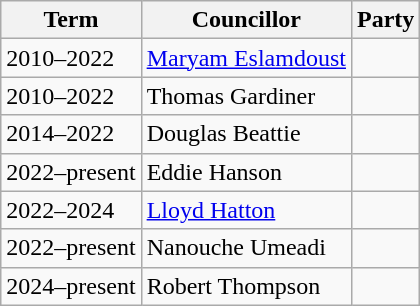<table class="wikitable">
<tr>
<th>Term</th>
<th>Councillor</th>
<th colspan=2>Party</th>
</tr>
<tr>
<td>2010–2022</td>
<td><a href='#'>Maryam Eslamdoust</a></td>
<td></td>
</tr>
<tr>
<td>2010–2022</td>
<td>Thomas Gardiner</td>
<td></td>
</tr>
<tr>
<td>2014–2022</td>
<td>Douglas Beattie</td>
<td></td>
</tr>
<tr>
<td>2022–present</td>
<td>Eddie Hanson</td>
<td></td>
</tr>
<tr>
<td>2022–2024</td>
<td><a href='#'>Lloyd Hatton</a></td>
<td></td>
</tr>
<tr>
<td>2022–present</td>
<td>Nanouche Umeadi</td>
<td></td>
</tr>
<tr>
<td>2024–present</td>
<td>Robert Thompson</td>
<td></td>
</tr>
</table>
